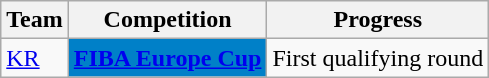<table class="wikitable sortable">
<tr>
<th>Team</th>
<th>Competition</th>
<th>Progress</th>
</tr>
<tr>
<td><a href='#'>KR</a></td>
<td style="background-color:#0080C8;color:white;text-align:center"><strong><a href='#'><span>FIBA Europe Cup</span></a></strong></td>
<td>First qualifying round</td>
</tr>
</table>
